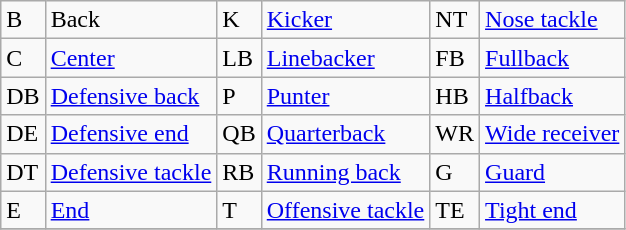<table class="wikitable">
<tr>
<td>B</td>
<td>Back</td>
<td>K</td>
<td><a href='#'>Kicker</a></td>
<td>NT</td>
<td><a href='#'>Nose tackle</a></td>
</tr>
<tr>
<td>C</td>
<td><a href='#'>Center</a></td>
<td>LB</td>
<td><a href='#'>Linebacker</a></td>
<td>FB</td>
<td><a href='#'>Fullback</a></td>
</tr>
<tr>
<td>DB</td>
<td><a href='#'>Defensive back</a></td>
<td>P</td>
<td><a href='#'>Punter</a></td>
<td>HB</td>
<td><a href='#'>Halfback</a></td>
</tr>
<tr>
<td>DE</td>
<td><a href='#'>Defensive end</a></td>
<td>QB</td>
<td><a href='#'>Quarterback</a></td>
<td>WR</td>
<td><a href='#'>Wide receiver</a></td>
</tr>
<tr>
<td>DT</td>
<td><a href='#'>Defensive tackle</a></td>
<td>RB</td>
<td><a href='#'>Running back</a></td>
<td>G</td>
<td><a href='#'>Guard</a></td>
</tr>
<tr>
<td>E</td>
<td><a href='#'>End</a></td>
<td>T</td>
<td><a href='#'>Offensive tackle</a></td>
<td>TE</td>
<td><a href='#'>Tight end</a></td>
</tr>
<tr>
</tr>
</table>
